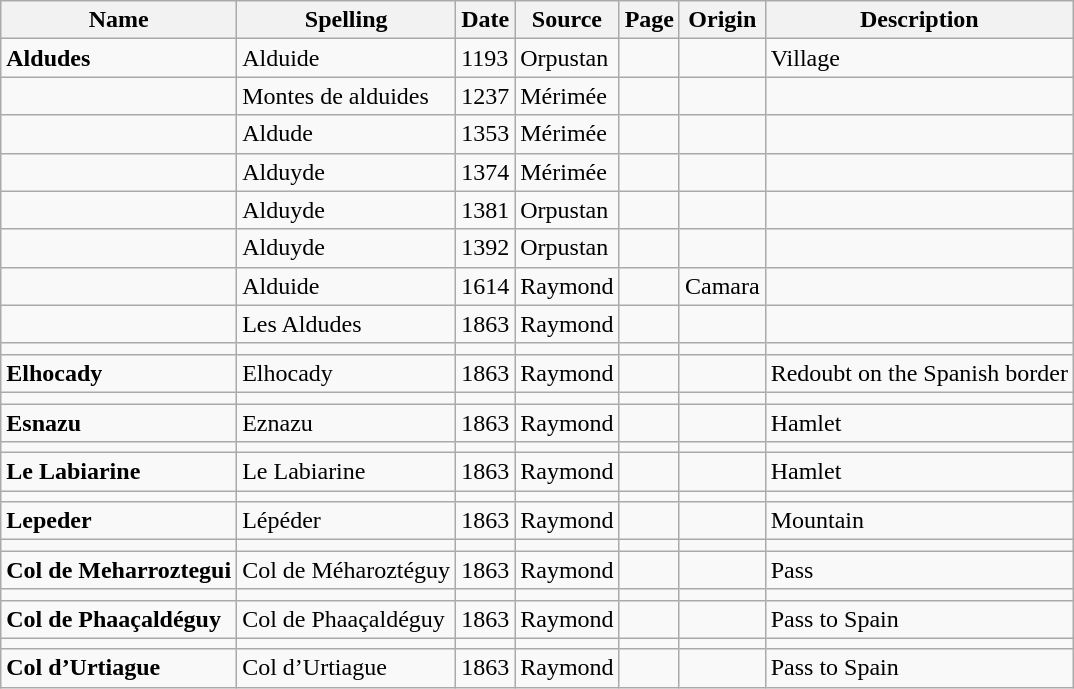<table class="wikitable">
<tr>
<th>Name</th>
<th>Spelling</th>
<th>Date</th>
<th>Source</th>
<th>Page</th>
<th>Origin</th>
<th>Description</th>
</tr>
<tr>
<td><strong>Aldudes</strong></td>
<td>Alduide</td>
<td>1193</td>
<td>Orpustan</td>
<td></td>
<td></td>
<td>Village</td>
</tr>
<tr>
<td></td>
<td>Montes de alduides</td>
<td>1237</td>
<td>Mérimée</td>
<td></td>
<td></td>
<td></td>
</tr>
<tr>
<td></td>
<td>Aldude</td>
<td>1353</td>
<td>Mérimée</td>
<td></td>
<td></td>
<td></td>
</tr>
<tr>
<td></td>
<td>Alduyde</td>
<td>1374</td>
<td>Mérimée</td>
<td></td>
<td></td>
<td></td>
</tr>
<tr>
<td></td>
<td>Alduyde</td>
<td>1381</td>
<td>Orpustan</td>
<td></td>
<td></td>
<td></td>
</tr>
<tr>
<td></td>
<td>Alduyde</td>
<td>1392</td>
<td>Orpustan</td>
<td></td>
<td></td>
<td></td>
</tr>
<tr>
<td></td>
<td>Alduide</td>
<td>1614</td>
<td>Raymond</td>
<td></td>
<td>Camara</td>
<td></td>
</tr>
<tr>
<td></td>
<td>Les Aldudes</td>
<td>1863</td>
<td>Raymond</td>
<td></td>
<td></td>
<td></td>
</tr>
<tr>
<td></td>
<td></td>
<td></td>
<td></td>
<td></td>
<td></td>
<td></td>
</tr>
<tr>
<td><strong>Elhocady</strong></td>
<td>Elhocady</td>
<td>1863</td>
<td>Raymond</td>
<td></td>
<td></td>
<td>Redoubt on the Spanish border</td>
</tr>
<tr>
<td></td>
<td></td>
<td></td>
<td></td>
<td></td>
<td></td>
<td></td>
</tr>
<tr>
<td><strong>Esnazu</strong></td>
<td>Eznazu</td>
<td>1863</td>
<td>Raymond</td>
<td></td>
<td></td>
<td>Hamlet</td>
</tr>
<tr>
<td></td>
<td></td>
<td></td>
<td></td>
<td></td>
<td></td>
<td></td>
</tr>
<tr>
<td><strong>Le Labiarine</strong></td>
<td>Le Labiarine</td>
<td>1863</td>
<td>Raymond</td>
<td></td>
<td></td>
<td>Hamlet</td>
</tr>
<tr>
<td></td>
<td></td>
<td></td>
<td></td>
<td></td>
<td></td>
<td></td>
</tr>
<tr>
<td><strong>Lepeder</strong></td>
<td>Lépéder</td>
<td>1863</td>
<td>Raymond</td>
<td></td>
<td></td>
<td>Mountain</td>
</tr>
<tr>
<td></td>
<td></td>
<td></td>
<td></td>
<td></td>
<td></td>
<td></td>
</tr>
<tr>
<td><strong>Col de Meharroztegui</strong></td>
<td>Col de Méharoztéguy</td>
<td>1863</td>
<td>Raymond</td>
<td></td>
<td></td>
<td>Pass</td>
</tr>
<tr>
<td></td>
<td></td>
<td></td>
<td></td>
<td></td>
<td></td>
<td></td>
</tr>
<tr>
<td><strong>Col de Phaaçaldéguy</strong></td>
<td>Col de Phaaçaldéguy</td>
<td>1863</td>
<td>Raymond</td>
<td></td>
<td></td>
<td>Pass to Spain</td>
</tr>
<tr>
<td></td>
<td></td>
<td></td>
<td></td>
<td></td>
<td></td>
<td></td>
</tr>
<tr>
<td><strong>Col d’Urtiague</strong></td>
<td>Col d’Urtiague</td>
<td>1863</td>
<td>Raymond</td>
<td></td>
<td></td>
<td>Pass to Spain</td>
</tr>
</table>
